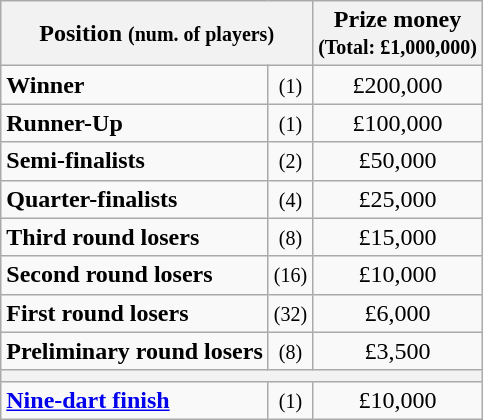<table class="wikitable">
<tr>
<th colspan=2>Position <small>(num. of players)</small></th>
<th>Prize money<br><small>(Total: £1,000,000)</small></th>
</tr>
<tr>
<td><strong>Winner</strong></td>
<td align=center><small>(1)</small></td>
<td align=center>£200,000</td>
</tr>
<tr>
<td><strong>Runner-Up</strong></td>
<td align=center><small>(1)</small></td>
<td align=center>£100,000</td>
</tr>
<tr>
<td><strong>Semi-finalists</strong></td>
<td align=center><small>(2)</small></td>
<td align=center>£50,000</td>
</tr>
<tr>
<td><strong>Quarter-finalists</strong></td>
<td align=center><small>(4)</small></td>
<td align=center>£25,000</td>
</tr>
<tr>
<td><strong>Third round losers</strong></td>
<td align=center><small>(8)</small></td>
<td align=center>£15,000</td>
</tr>
<tr>
<td><strong>Second round losers</strong></td>
<td align=center><small>(16)</small></td>
<td align=center>£10,000</td>
</tr>
<tr>
<td><strong>First round losers</strong></td>
<td align=center><small>(32)</small></td>
<td align=center>£6,000</td>
</tr>
<tr>
<td><strong>Preliminary round losers</strong></td>
<td align=center><small>(8)</small></td>
<td align=center>£3,500</td>
</tr>
<tr>
<th colspan=3></th>
</tr>
<tr>
<td><strong><a href='#'>Nine-dart finish</a></strong></td>
<td align=center><small>(1)</small></td>
<td align=center>£10,000</td>
</tr>
</table>
